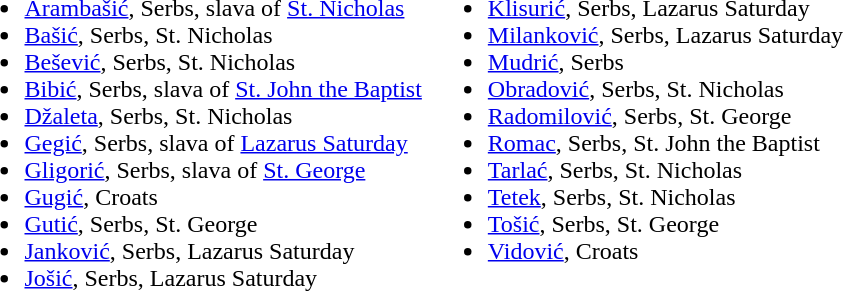<table>
<tr valign=top>
<td><br><ul><li><a href='#'>Arambašić</a>, Serbs, slava of <a href='#'>St. Nicholas</a></li><li><a href='#'>Bašić</a>, Serbs, St. Nicholas</li><li><a href='#'>Bešević</a>, Serbs, St. Nicholas</li><li><a href='#'>Bibić</a>, Serbs, slava of <a href='#'>St. John the Baptist</a></li><li><a href='#'>Džaleta</a>, Serbs, St. Nicholas</li><li><a href='#'>Gegić</a>, Serbs, slava of <a href='#'>Lazarus Saturday</a></li><li><a href='#'>Gligorić</a>, Serbs, slava of <a href='#'>St. George</a></li><li><a href='#'>Gugić</a>, Croats</li><li><a href='#'>Gutić</a>, Serbs, St. George</li><li><a href='#'>Janković</a>, Serbs, Lazarus Saturday</li><li><a href='#'>Jošić</a>, Serbs, Lazarus Saturday</li></ul></td>
<td><br><ul><li><a href='#'>Klisurić</a>, Serbs, Lazarus Saturday</li><li><a href='#'>Milanković</a>, Serbs, Lazarus Saturday</li><li><a href='#'>Mudrić</a>, Serbs</li><li><a href='#'>Obradović</a>, Serbs, St. Nicholas</li><li><a href='#'>Radomilović</a>, Serbs, St. George</li><li><a href='#'>Romac</a>, Serbs, St. John the Baptist</li><li><a href='#'>Tarlać</a>, Serbs, St. Nicholas</li><li><a href='#'>Tetek</a>, Serbs, St. Nicholas</li><li><a href='#'>Tošić</a>, Serbs, St. George</li><li><a href='#'>Vidović</a>, Croats</li></ul></td>
</tr>
</table>
